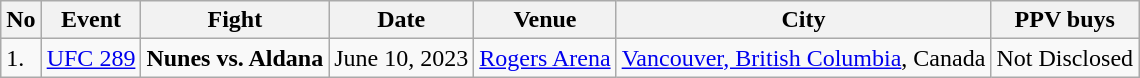<table class="wikitable">
<tr>
<th>No</th>
<th>Event</th>
<th>Fight</th>
<th>Date</th>
<th>Venue</th>
<th>City</th>
<th>PPV buys</th>
</tr>
<tr>
<td>1.</td>
<td><a href='#'>UFC 289</a></td>
<td><strong>Nunes vs. Aldana</strong></td>
<td>June 10, 2023</td>
<td><a href='#'>Rogers Arena</a></td>
<td><a href='#'>Vancouver, British Columbia</a>, Canada</td>
<td>Not Disclosed</td>
</tr>
</table>
